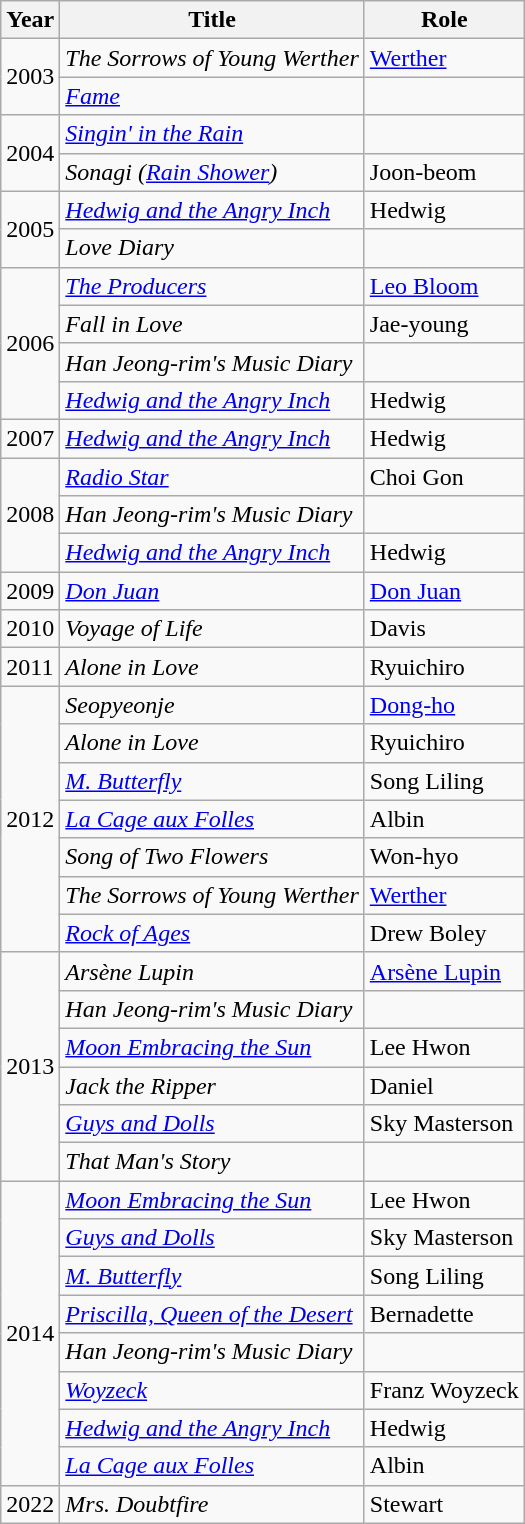<table class="wikitable">
<tr>
<th>Year</th>
<th>Title</th>
<th>Role</th>
</tr>
<tr>
<td rowspan=2>2003</td>
<td><em>The Sorrows of Young Werther</em></td>
<td><a href='#'>Werther</a></td>
</tr>
<tr>
<td><em><a href='#'>Fame</a></em></td>
<td></td>
</tr>
<tr>
<td rowspan=2>2004</td>
<td><em><a href='#'>Singin' in the Rain</a></em></td>
<td></td>
</tr>
<tr>
<td><em>Sonagi (<a href='#'>Rain Shower</a>)</em></td>
<td>Joon-beom</td>
</tr>
<tr>
<td rowspan=2>2005</td>
<td><em><a href='#'>Hedwig and the Angry Inch</a></em></td>
<td>Hedwig</td>
</tr>
<tr>
<td><em>Love Diary</em></td>
<td></td>
</tr>
<tr>
<td rowspan=4>2006</td>
<td><em><a href='#'>The Producers</a></em></td>
<td><a href='#'>Leo Bloom</a></td>
</tr>
<tr>
<td><em>Fall in Love</em></td>
<td>Jae-young</td>
</tr>
<tr>
<td><em>Han Jeong-rim's Music Diary</em></td>
<td></td>
</tr>
<tr>
<td><em><a href='#'>Hedwig and the Angry Inch</a></em></td>
<td>Hedwig</td>
</tr>
<tr>
<td>2007</td>
<td><em><a href='#'>Hedwig and the Angry Inch</a></em></td>
<td>Hedwig</td>
</tr>
<tr>
<td rowspan=3>2008</td>
<td><em><a href='#'>Radio Star</a></em></td>
<td>Choi Gon</td>
</tr>
<tr>
<td><em>Han Jeong-rim's Music Diary</em></td>
<td></td>
</tr>
<tr>
<td><em><a href='#'>Hedwig and the Angry Inch</a></em></td>
<td>Hedwig</td>
</tr>
<tr>
<td>2009</td>
<td><em><a href='#'>Don Juan</a></em></td>
<td><a href='#'>Don Juan</a></td>
</tr>
<tr>
<td>2010</td>
<td><em>Voyage of Life</em></td>
<td>Davis</td>
</tr>
<tr>
<td>2011</td>
<td><em>Alone in Love</em></td>
<td>Ryuichiro</td>
</tr>
<tr>
<td rowspan=7>2012</td>
<td><em>Seopyeonje</em></td>
<td><a href='#'>Dong-ho</a></td>
</tr>
<tr>
<td><em>Alone in Love</em></td>
<td>Ryuichiro</td>
</tr>
<tr>
<td><em><a href='#'>M. Butterfly</a></em></td>
<td>Song Liling</td>
</tr>
<tr>
<td><em><a href='#'>La Cage aux Folles</a></em></td>
<td>Albin</td>
</tr>
<tr>
<td><em>Song of Two Flowers</em></td>
<td>Won-hyo</td>
</tr>
<tr>
<td><em>The Sorrows of Young Werther</em></td>
<td><a href='#'>Werther</a></td>
</tr>
<tr>
<td><em><a href='#'>Rock of Ages</a></em></td>
<td>Drew Boley</td>
</tr>
<tr>
<td rowspan=6>2013</td>
<td><em>Arsène Lupin</em></td>
<td><a href='#'>Arsène Lupin</a></td>
</tr>
<tr>
<td><em>Han Jeong-rim's Music Diary</em></td>
<td></td>
</tr>
<tr>
<td><em><a href='#'>Moon Embracing the Sun</a></em></td>
<td>Lee Hwon</td>
</tr>
<tr>
<td><em>Jack the Ripper</em></td>
<td>Daniel</td>
</tr>
<tr>
<td><em><a href='#'>Guys and Dolls</a></em></td>
<td>Sky Masterson</td>
</tr>
<tr>
<td><em>That Man's Story</em></td>
<td></td>
</tr>
<tr>
<td rowspan=8>2014</td>
<td><em><a href='#'>Moon Embracing the Sun</a></em></td>
<td>Lee Hwon</td>
</tr>
<tr>
<td><em><a href='#'>Guys and Dolls</a></em></td>
<td>Sky Masterson</td>
</tr>
<tr>
<td><em><a href='#'>M. Butterfly</a></em></td>
<td>Song Liling</td>
</tr>
<tr>
<td><em><a href='#'>Priscilla, Queen of the Desert</a></em></td>
<td>Bernadette</td>
</tr>
<tr>
<td><em>Han Jeong-rim's Music Diary</em></td>
<td></td>
</tr>
<tr>
<td><em><a href='#'>Woyzeck</a></em></td>
<td>Franz Woyzeck</td>
</tr>
<tr>
<td><em><a href='#'>Hedwig and the Angry Inch</a></em></td>
<td>Hedwig</td>
</tr>
<tr>
<td><em><a href='#'>La Cage aux Folles</a></em></td>
<td>Albin</td>
</tr>
<tr>
<td>2022</td>
<td><em>Mrs. Doubtfire</em></td>
<td>Stewart</td>
</tr>
</table>
